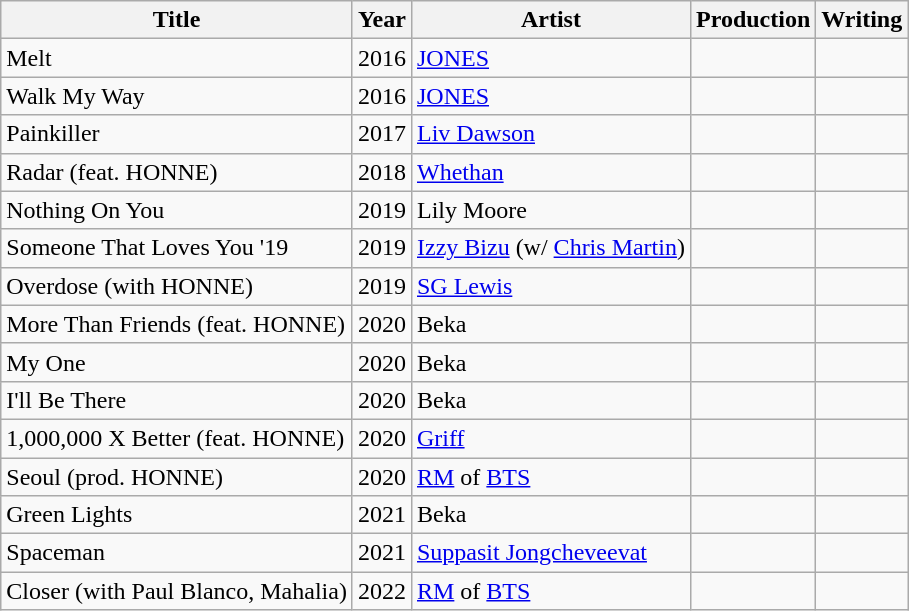<table class="wikitable">
<tr>
<th>Title</th>
<th><strong>Year</strong></th>
<th>Artist</th>
<th>Production</th>
<th>Writing</th>
</tr>
<tr>
<td>Melt</td>
<td>2016</td>
<td><a href='#'>JONES</a></td>
<td></td>
<td></td>
</tr>
<tr>
<td>Walk My Way</td>
<td>2016</td>
<td><a href='#'>JONES</a></td>
<td></td>
<td></td>
</tr>
<tr>
<td>Painkiller</td>
<td>2017</td>
<td><a href='#'>Liv Dawson</a></td>
<td></td>
<td></td>
</tr>
<tr>
<td>Radar (feat. HONNE)</td>
<td>2018</td>
<td><a href='#'>Whethan</a></td>
<td></td>
<td></td>
</tr>
<tr>
<td>Nothing On You</td>
<td>2019</td>
<td>Lily Moore</td>
<td></td>
<td></td>
</tr>
<tr>
<td>Someone That Loves You '19</td>
<td>2019</td>
<td><a href='#'>Izzy Bizu</a> (w/ <a href='#'>Chris Martin</a>)</td>
<td></td>
<td></td>
</tr>
<tr>
<td>Overdose (with HONNE)</td>
<td>2019</td>
<td><a href='#'>SG Lewis</a></td>
<td></td>
<td></td>
</tr>
<tr>
<td>More Than Friends (feat. HONNE)</td>
<td>2020</td>
<td>Beka</td>
<td></td>
<td></td>
</tr>
<tr>
<td>My One</td>
<td>2020</td>
<td>Beka</td>
<td></td>
<td></td>
</tr>
<tr>
<td>I'll Be There</td>
<td>2020</td>
<td>Beka</td>
<td></td>
<td></td>
</tr>
<tr>
<td>1,000,000 X Better (feat. HONNE)</td>
<td>2020</td>
<td><a href='#'>Griff</a></td>
<td></td>
<td></td>
</tr>
<tr>
<td>Seoul (prod. HONNE)</td>
<td>2020</td>
<td><a href='#'>RM</a> of <a href='#'>BTS</a></td>
<td></td>
<td></td>
</tr>
<tr>
<td>Green Lights</td>
<td>2021</td>
<td>Beka</td>
<td></td>
<td></td>
</tr>
<tr>
<td>Spaceman</td>
<td>2021</td>
<td><a href='#'>Suppasit Jongcheveevat</a></td>
<td></td>
<td></td>
</tr>
<tr>
<td>Closer (with Paul Blanco, Mahalia)</td>
<td>2022</td>
<td><a href='#'>RM</a> of <a href='#'>BTS</a></td>
<td></td>
<td></td>
</tr>
</table>
